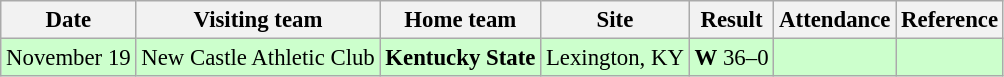<table class="wikitable" style="font-size:95%;">
<tr>
<th>Date</th>
<th>Visiting team</th>
<th>Home team</th>
<th>Site</th>
<th>Result</th>
<th>Attendance</th>
<th class="unsortable">Reference</th>
</tr>
<tr bgcolor=ccffcc>
<td>November 19</td>
<td>New Castle Athletic Club</td>
<td><strong>Kentucky State</strong></td>
<td>Lexington, KY</td>
<td><strong>W</strong> 36–0</td>
<td></td>
<td></td>
</tr>
</table>
